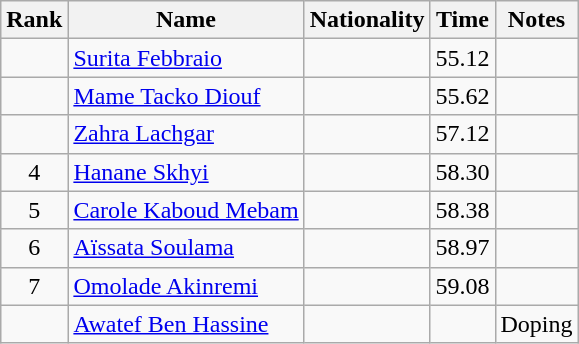<table class="wikitable sortable" style="text-align:center">
<tr>
<th>Rank</th>
<th>Name</th>
<th>Nationality</th>
<th>Time</th>
<th>Notes</th>
</tr>
<tr>
<td></td>
<td align=left><a href='#'>Surita Febbraio</a></td>
<td align=left></td>
<td>55.12</td>
<td></td>
</tr>
<tr>
<td></td>
<td align=left><a href='#'>Mame Tacko Diouf</a></td>
<td align=left></td>
<td>55.62</td>
<td></td>
</tr>
<tr>
<td></td>
<td align=left><a href='#'>Zahra Lachgar</a></td>
<td align=left></td>
<td>57.12</td>
<td></td>
</tr>
<tr>
<td>4</td>
<td align=left><a href='#'>Hanane Skhyi</a></td>
<td align=left></td>
<td>58.30</td>
<td></td>
</tr>
<tr>
<td>5</td>
<td align=left><a href='#'>Carole Kaboud Mebam</a></td>
<td align=left></td>
<td>58.38</td>
<td></td>
</tr>
<tr>
<td>6</td>
<td align=left><a href='#'>Aïssata Soulama</a></td>
<td align=left></td>
<td>58.97</td>
<td></td>
</tr>
<tr>
<td>7</td>
<td align=left><a href='#'>Omolade Akinremi</a></td>
<td align=left></td>
<td>59.08</td>
<td></td>
</tr>
<tr>
<td></td>
<td align=left><a href='#'>Awatef Ben Hassine</a></td>
<td align=left></td>
<td></td>
<td>Doping</td>
</tr>
</table>
